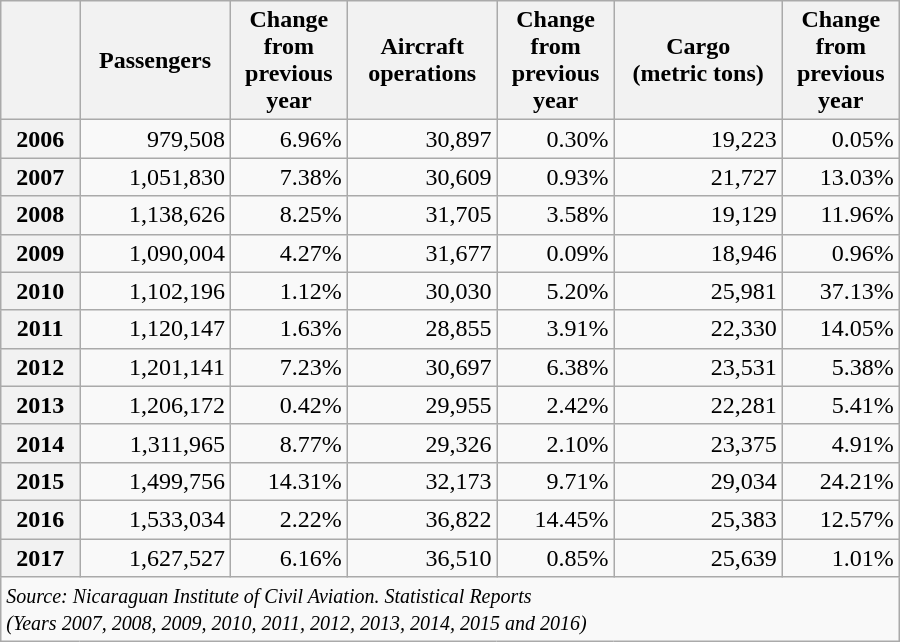<table class="wikitable" style="text-align:right; width:600px">
<tr>
<th style="width:50px"></th>
<th style="width:100px">Passengers</th>
<th style="width:75px">Change from previous year</th>
<th style="width:100px">Aircraft operations</th>
<th style="width:75px">Change from previous year</th>
<th style="width:125px">Cargo<br>(metric tons)</th>
<th style="width:75px">Change from previous year</th>
</tr>
<tr>
<th>2006</th>
<td>979,508</td>
<td> 6.96%</td>
<td>30,897</td>
<td> 0.30%</td>
<td>19,223</td>
<td> 0.05%</td>
</tr>
<tr>
<th>2007</th>
<td>1,051,830</td>
<td> 7.38%</td>
<td>30,609</td>
<td> 0.93%</td>
<td>21,727</td>
<td>13.03%</td>
</tr>
<tr>
<th>2008</th>
<td>1,138,626</td>
<td> 8.25%</td>
<td>31,705</td>
<td> 3.58%</td>
<td>19,129</td>
<td>11.96%</td>
</tr>
<tr>
<th>2009</th>
<td>1,090,004</td>
<td> 4.27%</td>
<td>31,677</td>
<td> 0.09%</td>
<td>18,946</td>
<td> 0.96%</td>
</tr>
<tr>
<th>2010</th>
<td>1,102,196</td>
<td> 1.12%</td>
<td>30,030</td>
<td> 5.20%</td>
<td>25,981</td>
<td>37.13%</td>
</tr>
<tr>
<th>2011</th>
<td>1,120,147</td>
<td> 1.63%</td>
<td>28,855</td>
<td> 3.91%</td>
<td>22,330</td>
<td>14.05%</td>
</tr>
<tr>
<th>2012</th>
<td>1,201,141</td>
<td> 7.23%</td>
<td>30,697</td>
<td> 6.38%</td>
<td>23,531</td>
<td> 5.38%</td>
</tr>
<tr>
<th>2013</th>
<td>1,206,172</td>
<td> 0.42%</td>
<td>29,955</td>
<td> 2.42%</td>
<td>22,281</td>
<td> 5.41%</td>
</tr>
<tr>
<th>2014</th>
<td>1,311,965</td>
<td> 8.77%</td>
<td>29,326</td>
<td> 2.10%</td>
<td>23,375</td>
<td> 4.91%</td>
</tr>
<tr>
<th>2015</th>
<td>1,499,756</td>
<td>14.31%</td>
<td>32,173</td>
<td> 9.71%</td>
<td>29,034</td>
<td>24.21%</td>
</tr>
<tr>
<th>2016</th>
<td>1,533,034</td>
<td>2.22%</td>
<td>36,822</td>
<td> 14.45%</td>
<td>25,383</td>
<td>12.57%</td>
</tr>
<tr>
<th>2017</th>
<td>1,627,527</td>
<td>6.16%</td>
<td>36,510</td>
<td> 0.85%</td>
<td>25,639</td>
<td>1.01%</td>
</tr>
<tr>
<td colspan="7" style="text-align:left;"><small><em>Source: Nicaraguan Institute of Civil Aviation. Statistical Reports<br>(Years 2007, 2008, 2009, 2010, 2011, 2012, 2013, 2014, 2015 and 2016)</em></small></td>
</tr>
</table>
